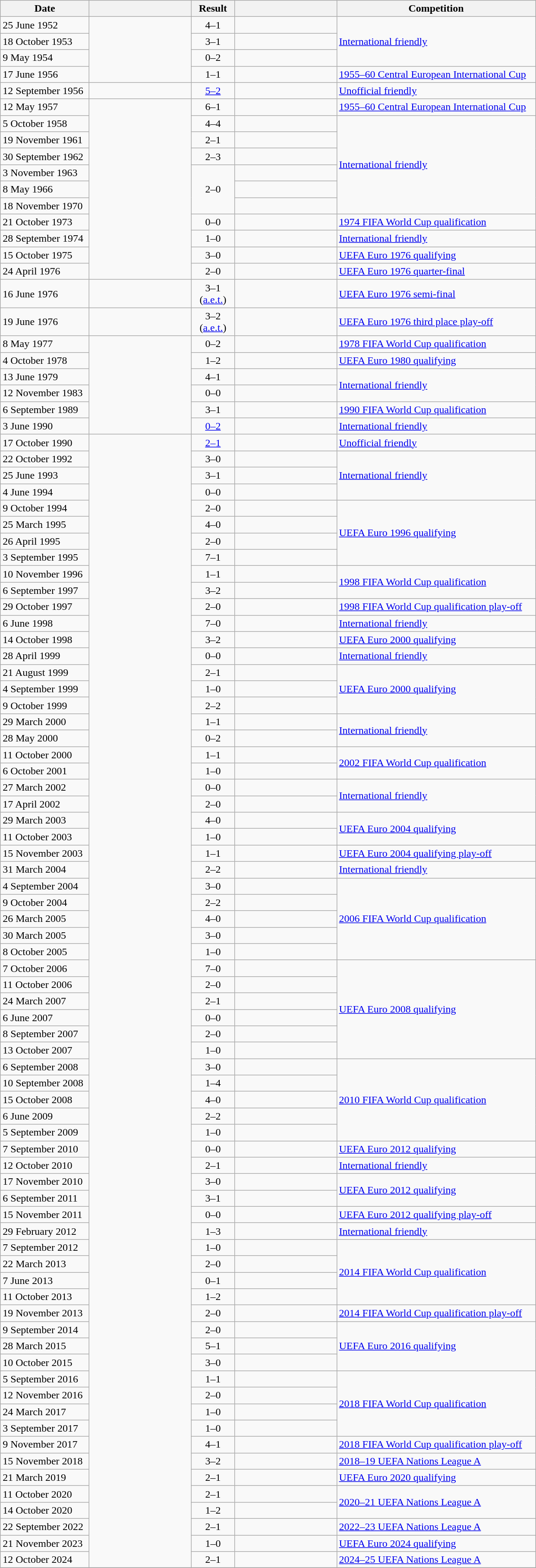<table class="wikitable">
<tr>
<th width=130>Date</th>
<th width=150></th>
<th width=60>Result</th>
<th width=150></th>
<th width=300>Competition</th>
</tr>
<tr>
<td>25 June 1952</td>
<td rowspan="4" align="right"></td>
<td align=center>4–1</td>
<td></td>
<td rowspan="3"><a href='#'>International friendly</a></td>
</tr>
<tr>
<td>18 October 1953</td>
<td align="center">3–1</td>
<td></td>
</tr>
<tr>
<td>9 May 1954</td>
<td align="center">0–2</td>
<td></td>
</tr>
<tr>
<td>17 June 1956</td>
<td align="center">1–1</td>
<td></td>
<td><a href='#'>1955–60 Central European International Cup</a></td>
</tr>
<tr>
<td>12 September 1956</td>
<td align=right></td>
<td align=center><a href='#'>5–2</a></td>
<td></td>
<td><a href='#'>Unofficial friendly</a></td>
</tr>
<tr>
<td>12 May 1957</td>
<td rowspan="11" align="right"></td>
<td align=center>6–1</td>
<td></td>
<td><a href='#'>1955–60 Central European International Cup</a></td>
</tr>
<tr>
<td>5 October 1958</td>
<td align="center">4–4</td>
<td></td>
<td rowspan="6"><a href='#'>International friendly</a></td>
</tr>
<tr>
<td>19 November 1961</td>
<td align="center">2–1</td>
<td></td>
</tr>
<tr>
<td>30 September 1962</td>
<td align="center">2–3</td>
<td></td>
</tr>
<tr>
<td>3 November 1963</td>
<td rowspan="3" align="center">2–0</td>
<td></td>
</tr>
<tr>
<td>8 May 1966</td>
<td></td>
</tr>
<tr>
<td>18 November 1970</td>
<td></td>
</tr>
<tr>
<td>21 October 1973</td>
<td align="center">0–0</td>
<td></td>
<td><a href='#'>1974 FIFA World Cup qualification</a></td>
</tr>
<tr>
<td>28 September 1974</td>
<td align="center">1–0</td>
<td></td>
<td><a href='#'>International friendly</a></td>
</tr>
<tr>
<td>15 October 1975</td>
<td align="center">3–0</td>
<td></td>
<td><a href='#'>UEFA Euro 1976 qualifying</a></td>
</tr>
<tr>
<td>24 April 1976</td>
<td align="center">2–0</td>
<td></td>
<td><a href='#'>UEFA Euro 1976 quarter-final</a></td>
</tr>
<tr>
<td>16 June 1976</td>
<td align=right></td>
<td align=center>3–1<br>(<a href='#'>a.e.t.</a>)</td>
<td></td>
<td><a href='#'>UEFA Euro 1976 semi-final</a></td>
</tr>
<tr>
<td>19 June 1976</td>
<td align=right></td>
<td align=center>3–2<br>(<a href='#'>a.e.t.</a>)</td>
<td></td>
<td><a href='#'>UEFA Euro 1976 third place play-off</a></td>
</tr>
<tr>
<td>8 May 1977</td>
<td rowspan="6" align="right"></td>
<td align=center>0–2</td>
<td></td>
<td><a href='#'>1978 FIFA World Cup qualification</a></td>
</tr>
<tr>
<td>4 October 1978</td>
<td align="center">1–2</td>
<td></td>
<td><a href='#'>UEFA Euro 1980 qualifying</a></td>
</tr>
<tr>
<td>13 June 1979</td>
<td align="center">4–1</td>
<td></td>
<td rowspan="2"><a href='#'>International friendly</a></td>
</tr>
<tr>
<td>12 November 1983</td>
<td align="center">0–0</td>
<td></td>
</tr>
<tr>
<td>6 September 1989</td>
<td align="center">3–1</td>
<td></td>
<td><a href='#'>1990 FIFA World Cup qualification</a></td>
</tr>
<tr>
<td>3 June 1990</td>
<td align="center"><a href='#'>0–2</a></td>
<td></td>
<td><a href='#'>International friendly</a></td>
</tr>
<tr>
<td>17 October 1990</td>
<td rowspan="69" align="right"></td>
<td align=center><a href='#'>2–1</a></td>
<td></td>
<td><a href='#'>Unofficial friendly</a></td>
</tr>
<tr>
<td>22 October 1992</td>
<td align="center">3–0</td>
<td></td>
<td rowspan="3"><a href='#'>International friendly</a></td>
</tr>
<tr>
<td>25 June 1993</td>
<td align="center">3–1</td>
<td></td>
</tr>
<tr>
<td>4 June 1994</td>
<td align="center">0–0</td>
<td></td>
</tr>
<tr>
<td>9 October 1994</td>
<td align="center">2–0</td>
<td></td>
<td rowspan="4"><a href='#'>UEFA Euro 1996 qualifying</a></td>
</tr>
<tr>
<td>25 March 1995</td>
<td align="center">4–0</td>
<td></td>
</tr>
<tr>
<td>26 April 1995</td>
<td align="center">2–0</td>
<td></td>
</tr>
<tr>
<td>3 September 1995</td>
<td align="center">7–1</td>
<td></td>
</tr>
<tr>
<td>10 November 1996</td>
<td align="center">1–1</td>
<td></td>
<td rowspan="2"><a href='#'>1998 FIFA World Cup qualification</a></td>
</tr>
<tr>
<td>6 September 1997</td>
<td align="center">3–2</td>
<td></td>
</tr>
<tr>
<td>29 October 1997</td>
<td align="center">2–0</td>
<td></td>
<td><a href='#'>1998 FIFA World Cup qualification play-off</a></td>
</tr>
<tr>
<td>6 June 1998</td>
<td align="center">7–0</td>
<td></td>
<td><a href='#'>International friendly</a></td>
</tr>
<tr>
<td>14 October 1998</td>
<td align="center">3–2</td>
<td></td>
<td><a href='#'>UEFA Euro 2000 qualifying</a></td>
</tr>
<tr>
<td>28 April 1999</td>
<td align="center">0–0</td>
<td></td>
<td><a href='#'>International friendly</a></td>
</tr>
<tr>
<td>21 August 1999</td>
<td align="center">2–1</td>
<td></td>
<td rowspan="3"><a href='#'>UEFA Euro 2000 qualifying</a></td>
</tr>
<tr>
<td>4 September 1999</td>
<td align="center">1–0</td>
<td></td>
</tr>
<tr>
<td>9 October 1999</td>
<td align="center">2–2</td>
<td></td>
</tr>
<tr>
<td>29 March 2000</td>
<td align="center">1–1</td>
<td></td>
<td rowspan="2"><a href='#'>International friendly</a></td>
</tr>
<tr>
<td>28 May 2000</td>
<td align="center">0–2</td>
<td></td>
</tr>
<tr>
<td>11 October 2000</td>
<td align="center">1–1</td>
<td></td>
<td rowspan="2"><a href='#'>2002 FIFA World Cup qualification</a></td>
</tr>
<tr>
<td>6 October 2001</td>
<td align="center">1–0</td>
<td></td>
</tr>
<tr>
<td>27 March 2002</td>
<td align="center">0–0</td>
<td></td>
<td rowspan="2"><a href='#'>International friendly</a></td>
</tr>
<tr>
<td>17 April 2002</td>
<td align="center">2–0</td>
<td></td>
</tr>
<tr>
<td>29 March 2003</td>
<td align="center">4–0</td>
<td></td>
<td rowspan="2"><a href='#'>UEFA Euro 2004 qualifying</a></td>
</tr>
<tr>
<td>11 October 2003</td>
<td align="center">1–0</td>
<td></td>
</tr>
<tr>
<td>15 November 2003</td>
<td align="center">1–1</td>
<td></td>
<td><a href='#'>UEFA Euro 2004 qualifying play-off</a></td>
</tr>
<tr>
<td>31 March 2004</td>
<td align="center">2–2</td>
<td></td>
<td><a href='#'>International friendly</a></td>
</tr>
<tr>
<td>4 September 2004</td>
<td align="center">3–0</td>
<td></td>
<td rowspan="5"><a href='#'>2006 FIFA World Cup qualification</a></td>
</tr>
<tr>
<td>9 October 2004</td>
<td align="center">2–2</td>
<td></td>
</tr>
<tr>
<td>26 March 2005</td>
<td align="center">4–0</td>
<td></td>
</tr>
<tr>
<td>30 March 2005</td>
<td align="center">3–0</td>
<td></td>
</tr>
<tr>
<td>8 October 2005</td>
<td align="center">1–0</td>
<td></td>
</tr>
<tr>
<td>7 October 2006</td>
<td align="center">7–0</td>
<td></td>
<td rowspan="6"><a href='#'>UEFA Euro 2008 qualifying</a></td>
</tr>
<tr>
<td>11 October 2006</td>
<td align="center">2–0</td>
<td></td>
</tr>
<tr>
<td>24 March 2007</td>
<td align="center">2–1</td>
<td></td>
</tr>
<tr>
<td>6 June 2007</td>
<td align="center">0–0</td>
<td></td>
</tr>
<tr>
<td>8 September 2007</td>
<td align="center">2–0</td>
<td></td>
</tr>
<tr>
<td>13 October 2007</td>
<td align="center">1–0</td>
<td></td>
</tr>
<tr>
<td>6 September 2008</td>
<td align="center">3–0</td>
<td></td>
<td rowspan="5"><a href='#'>2010 FIFA World Cup qualification</a></td>
</tr>
<tr>
<td>10 September 2008</td>
<td align="center">1–4</td>
<td></td>
</tr>
<tr>
<td>15 October 2008</td>
<td align="center">4–0</td>
<td></td>
</tr>
<tr>
<td>6 June 2009</td>
<td align="center">2–2</td>
<td></td>
</tr>
<tr>
<td>5 September 2009</td>
<td align="center">1–0</td>
<td></td>
</tr>
<tr>
<td>7 September 2010</td>
<td align="center">0–0</td>
<td></td>
<td><a href='#'>UEFA Euro 2012 qualifying</a></td>
</tr>
<tr>
<td>12 October 2010</td>
<td align="center">2–1</td>
<td></td>
<td><a href='#'>International friendly</a></td>
</tr>
<tr>
<td>17 November 2010</td>
<td align="center">3–0</td>
<td></td>
<td rowspan="2"><a href='#'>UEFA Euro 2012 qualifying</a></td>
</tr>
<tr>
<td>6 September 2011</td>
<td align="center">3–1</td>
<td></td>
</tr>
<tr>
<td>15 November 2011</td>
<td align="center">0–0</td>
<td></td>
<td><a href='#'>UEFA Euro 2012 qualifying play-off</a></td>
</tr>
<tr>
<td>29 February 2012</td>
<td align="center">1–3</td>
<td></td>
<td><a href='#'>International friendly</a></td>
</tr>
<tr>
<td>7 September 2012</td>
<td align="center">1–0</td>
<td></td>
<td rowspan="4"><a href='#'>2014 FIFA World Cup qualification</a></td>
</tr>
<tr>
<td>22 March 2013</td>
<td align="center">2–0</td>
<td></td>
</tr>
<tr>
<td>7 June 2013</td>
<td align="center">0–1</td>
<td></td>
</tr>
<tr>
<td>11 October 2013</td>
<td align="center">1–2</td>
<td></td>
</tr>
<tr>
<td>19 November 2013</td>
<td align="center">2–0</td>
<td></td>
<td><a href='#'>2014 FIFA World Cup qualification play-off</a></td>
</tr>
<tr>
<td>9 September 2014</td>
<td align="center">2–0</td>
<td></td>
<td rowspan="3"><a href='#'>UEFA Euro 2016 qualifying</a></td>
</tr>
<tr>
<td>28 March 2015</td>
<td align="center">5–1</td>
<td></td>
</tr>
<tr>
<td>10 October 2015</td>
<td align="center">3–0</td>
<td></td>
</tr>
<tr>
<td>5 September 2016</td>
<td align="center">1–1</td>
<td></td>
<td rowspan="4"><a href='#'>2018 FIFA World Cup qualification</a></td>
</tr>
<tr>
<td>12 November 2016</td>
<td align="center">2–0</td>
<td></td>
</tr>
<tr>
<td>24 March 2017</td>
<td align="center">1–0</td>
<td></td>
</tr>
<tr>
<td>3 September 2017</td>
<td align="center">1–0</td>
<td></td>
</tr>
<tr>
<td>9 November 2017</td>
<td align="center">4–1</td>
<td></td>
<td><a href='#'>2018 FIFA World Cup qualification play-off</a></td>
</tr>
<tr>
<td>15 November 2018</td>
<td align="center">3–2</td>
<td></td>
<td><a href='#'>2018–19 UEFA Nations League A</a></td>
</tr>
<tr>
<td>21 March 2019</td>
<td align="center">2–1</td>
<td></td>
<td><a href='#'>UEFA Euro 2020 qualifying</a></td>
</tr>
<tr>
<td>11 October 2020</td>
<td align="center">2–1</td>
<td></td>
<td rowspan="2"><a href='#'>2020–21 UEFA Nations League A</a></td>
</tr>
<tr>
<td>14 October 2020</td>
<td align="center">1–2</td>
<td></td>
</tr>
<tr>
<td>22 September 2022</td>
<td align="center">2–1</td>
<td></td>
<td><a href='#'>2022–23 UEFA Nations League A</a></td>
</tr>
<tr>
<td>21 November 2023</td>
<td align="center">1–0</td>
<td></td>
<td><a href='#'>UEFA Euro 2024 qualifying</a></td>
</tr>
<tr>
<td>12 October 2024</td>
<td align="center">2–1</td>
<td></td>
<td><a href='#'>2024–25 UEFA Nations League A</a></td>
</tr>
<tr>
</tr>
</table>
